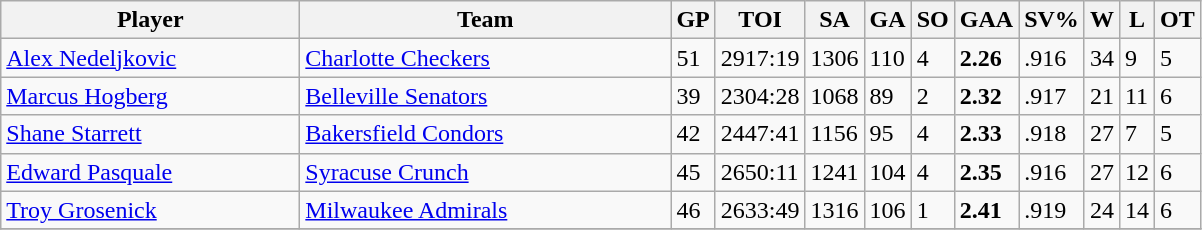<table class="wikitable sortable">
<tr>
<th style="width:12em">Player</th>
<th style="width:15em">Team</th>
<th>GP</th>
<th>TOI</th>
<th>SA</th>
<th>GA</th>
<th>SO</th>
<th>GAA</th>
<th>SV%</th>
<th>W</th>
<th>L</th>
<th>OT</th>
</tr>
<tr>
<td><a href='#'>Alex Nedeljkovic</a></td>
<td><a href='#'>Charlotte Checkers</a></td>
<td>51</td>
<td>2917:19</td>
<td>1306</td>
<td>110</td>
<td>4</td>
<td><strong>2.26</strong></td>
<td>.916</td>
<td>34</td>
<td>9</td>
<td>5</td>
</tr>
<tr>
<td><a href='#'>Marcus Hogberg</a></td>
<td><a href='#'>Belleville Senators</a></td>
<td>39</td>
<td>2304:28</td>
<td>1068</td>
<td>89</td>
<td>2</td>
<td><strong>2.32</strong></td>
<td>.917</td>
<td>21</td>
<td>11</td>
<td>6</td>
</tr>
<tr>
<td><a href='#'>Shane Starrett</a></td>
<td><a href='#'>Bakersfield Condors</a></td>
<td>42</td>
<td>2447:41</td>
<td>1156</td>
<td>95</td>
<td>4</td>
<td><strong>2.33</strong></td>
<td>.918</td>
<td>27</td>
<td>7</td>
<td>5</td>
</tr>
<tr>
<td><a href='#'>Edward Pasquale</a></td>
<td><a href='#'>Syracuse Crunch</a></td>
<td>45</td>
<td>2650:11</td>
<td>1241</td>
<td>104</td>
<td>4</td>
<td><strong>2.35</strong></td>
<td>.916</td>
<td>27</td>
<td>12</td>
<td>6</td>
</tr>
<tr>
<td><a href='#'>Troy Grosenick</a></td>
<td><a href='#'>Milwaukee Admirals</a></td>
<td>46</td>
<td>2633:49</td>
<td>1316</td>
<td>106</td>
<td>1</td>
<td><strong>2.41</strong></td>
<td>.919</td>
<td>24</td>
<td>14</td>
<td>6</td>
</tr>
<tr>
</tr>
</table>
